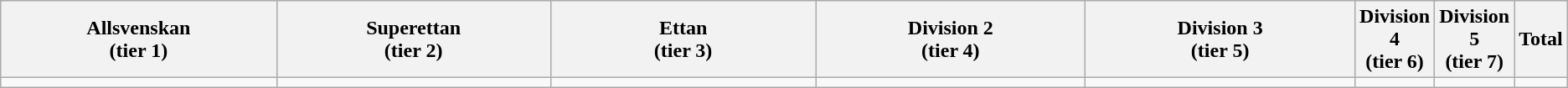<table class="wikitable">
<tr>
<th width="20%">Allsvenskan<br>(tier 1)</th>
<th width="20%">Superettan<br>(tier 2)</th>
<th width="20%">Ettan<br>(tier 3)</th>
<th width="20%">Division 2<br>(tier 4)</th>
<th width="20%">Division 3<br>(tier 5)</th>
<th width="20%">Division 4<br>(tier 6)</th>
<th width="20%">Division 5<br>(tier 7)</th>
<th width="20%">Total</th>
</tr>
<tr>
<td></td>
<td></td>
<td></td>
<td></td>
<td></td>
<td></td>
<td></td>
<td></td>
</tr>
</table>
